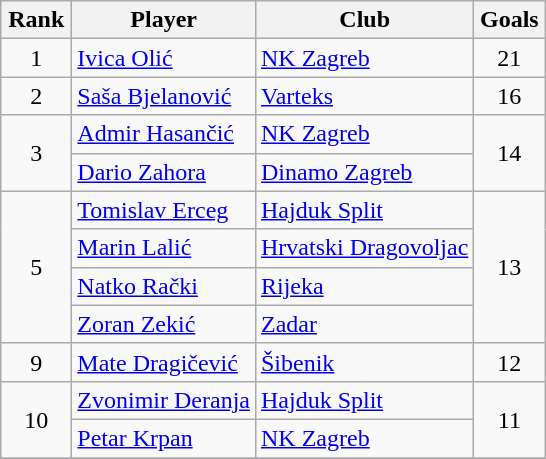<table class="wikitable">
<tr>
<th width="40px">Rank</th>
<th>Player</th>
<th>Club</th>
<th width="40px">Goals</th>
</tr>
<tr>
<td align=center>1</td>
<td> <a href='#'>Ivica Olić</a></td>
<td><a href='#'>NK Zagreb</a></td>
<td align=center>21</td>
</tr>
<tr>
<td align=center>2</td>
<td> <a href='#'>Saša Bjelanović</a></td>
<td><a href='#'>Varteks</a></td>
<td align=center>16</td>
</tr>
<tr>
<td rowspan=2 align=center>3</td>
<td> <a href='#'>Admir Hasančić</a></td>
<td><a href='#'>NK Zagreb</a></td>
<td rowspan=2 align=center>14</td>
</tr>
<tr>
<td> <a href='#'>Dario Zahora</a></td>
<td><a href='#'>Dinamo Zagreb</a></td>
</tr>
<tr>
<td rowspan=4 align=center>5</td>
<td> <a href='#'>Tomislav Erceg</a></td>
<td><a href='#'>Hajduk Split</a></td>
<td rowspan=4 align=center>13</td>
</tr>
<tr>
<td> <a href='#'>Marin Lalić</a></td>
<td><a href='#'>Hrvatski Dragovoljac</a></td>
</tr>
<tr>
<td> <a href='#'>Natko Rački</a></td>
<td><a href='#'>Rijeka</a></td>
</tr>
<tr>
<td> <a href='#'>Zoran Zekić</a></td>
<td><a href='#'>Zadar</a></td>
</tr>
<tr>
<td align=center>9</td>
<td> <a href='#'>Mate Dragičević</a></td>
<td><a href='#'>Šibenik</a></td>
<td align=center>12</td>
</tr>
<tr>
<td rowspan=2 align=center>10</td>
<td> <a href='#'>Zvonimir Deranja</a></td>
<td><a href='#'>Hajduk Split</a></td>
<td rowspan=2 align=center>11</td>
</tr>
<tr>
<td> <a href='#'>Petar Krpan</a></td>
<td><a href='#'>NK Zagreb</a></td>
</tr>
<tr>
</tr>
</table>
